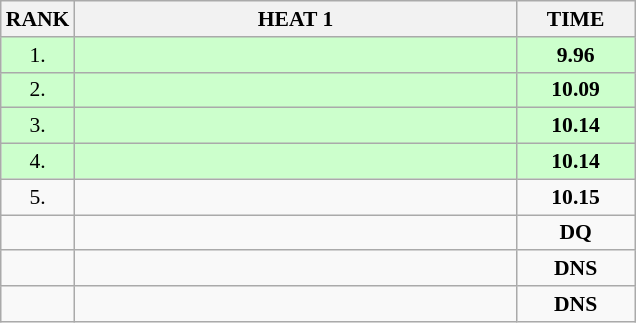<table class="wikitable" style="border-collapse: collapse; font-size: 90%;">
<tr>
<th>RANK</th>
<th style="width: 20em">HEAT 1</th>
<th style="width: 5em">TIME</th>
</tr>
<tr style="background:#ccffcc;">
<td align="center">1.</td>
<td></td>
<td align="center"><strong>9.96</strong></td>
</tr>
<tr style="background:#ccffcc;">
<td align="center">2.</td>
<td></td>
<td align="center"><strong>10.09</strong></td>
</tr>
<tr style="background:#ccffcc;">
<td align="center">3.</td>
<td></td>
<td align="center"><strong>10.14</strong></td>
</tr>
<tr style="background:#ccffcc;">
<td align="center">4.</td>
<td></td>
<td align="center"><strong>10.14</strong></td>
</tr>
<tr>
<td align="center">5.</td>
<td></td>
<td align="center"><strong>10.15</strong></td>
</tr>
<tr>
<td align="center"></td>
<td></td>
<td align="center"><strong>DQ</strong></td>
</tr>
<tr>
<td align="center"></td>
<td></td>
<td align="center"><strong>DNS</strong></td>
</tr>
<tr>
<td align="center"></td>
<td></td>
<td align="center"><strong>DNS</strong></td>
</tr>
</table>
